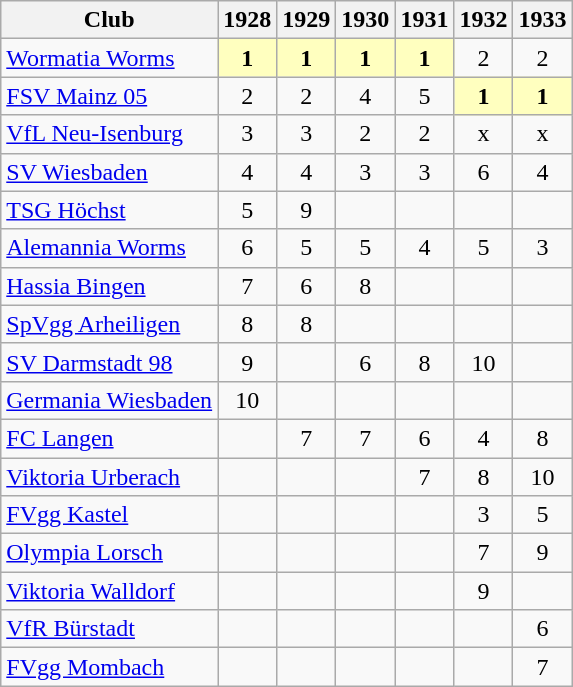<table class="wikitable">
<tr>
<th>Club</th>
<th>1928</th>
<th>1929</th>
<th>1930</th>
<th>1931</th>
<th>1932</th>
<th>1933</th>
</tr>
<tr align="center">
<td align="left"><a href='#'>Wormatia Worms</a></td>
<td style="background:#ffffbf"><strong>1</strong></td>
<td style="background:#ffffbf"><strong>1</strong></td>
<td style="background:#ffffbf"><strong>1</strong></td>
<td style="background:#ffffbf"><strong>1</strong></td>
<td>2</td>
<td>2</td>
</tr>
<tr align="center">
<td align="left"><a href='#'>FSV Mainz 05</a></td>
<td>2</td>
<td>2</td>
<td>4</td>
<td>5</td>
<td style="background:#ffffbf"><strong>1</strong></td>
<td style="background:#ffffbf"><strong>1</strong></td>
</tr>
<tr align="center">
<td align="left"><a href='#'>VfL Neu-Isenburg</a></td>
<td>3</td>
<td>3</td>
<td>2</td>
<td>2</td>
<td>x</td>
<td>x</td>
</tr>
<tr align="center">
<td align="left"><a href='#'>SV Wiesbaden</a></td>
<td>4</td>
<td>4</td>
<td>3</td>
<td>3</td>
<td>6</td>
<td>4</td>
</tr>
<tr align="center">
<td align="left"><a href='#'>TSG Höchst</a></td>
<td>5</td>
<td>9</td>
<td></td>
<td></td>
<td></td>
<td></td>
</tr>
<tr align="center">
<td align="left"><a href='#'>Alemannia Worms</a></td>
<td>6</td>
<td>5</td>
<td>5</td>
<td>4</td>
<td>5</td>
<td>3</td>
</tr>
<tr align="center">
<td align="left"><a href='#'>Hassia Bingen</a></td>
<td>7</td>
<td>6</td>
<td>8</td>
<td></td>
<td></td>
<td></td>
</tr>
<tr align="center">
<td align="left"><a href='#'>SpVgg Arheiligen</a></td>
<td>8</td>
<td>8</td>
<td></td>
<td></td>
<td></td>
<td></td>
</tr>
<tr align="center">
<td align="left"><a href='#'>SV Darmstadt 98</a></td>
<td>9</td>
<td></td>
<td>6</td>
<td>8</td>
<td>10</td>
<td></td>
</tr>
<tr align="center">
<td align="left"><a href='#'>Germania Wiesbaden</a></td>
<td>10</td>
<td></td>
<td></td>
<td></td>
<td></td>
<td></td>
</tr>
<tr align="center">
<td align="left"><a href='#'>FC Langen</a></td>
<td></td>
<td>7</td>
<td>7</td>
<td>6</td>
<td>4</td>
<td>8</td>
</tr>
<tr align="center">
<td align="left"><a href='#'>Viktoria Urberach</a></td>
<td></td>
<td></td>
<td></td>
<td>7</td>
<td>8</td>
<td>10</td>
</tr>
<tr align="center">
<td align="left"><a href='#'>FVgg Kastel</a></td>
<td></td>
<td></td>
<td></td>
<td></td>
<td>3</td>
<td>5</td>
</tr>
<tr align="center">
<td align="left"><a href='#'>Olympia Lorsch</a></td>
<td></td>
<td></td>
<td></td>
<td></td>
<td>7</td>
<td>9</td>
</tr>
<tr align="center">
<td align="left"><a href='#'>Viktoria Walldorf</a></td>
<td></td>
<td></td>
<td></td>
<td></td>
<td>9</td>
<td></td>
</tr>
<tr align="center">
<td align="left"><a href='#'>VfR Bürstadt</a></td>
<td></td>
<td></td>
<td></td>
<td></td>
<td></td>
<td>6</td>
</tr>
<tr align="center">
<td align="left"><a href='#'>FVgg Mombach</a></td>
<td></td>
<td></td>
<td></td>
<td></td>
<td></td>
<td>7</td>
</tr>
</table>
